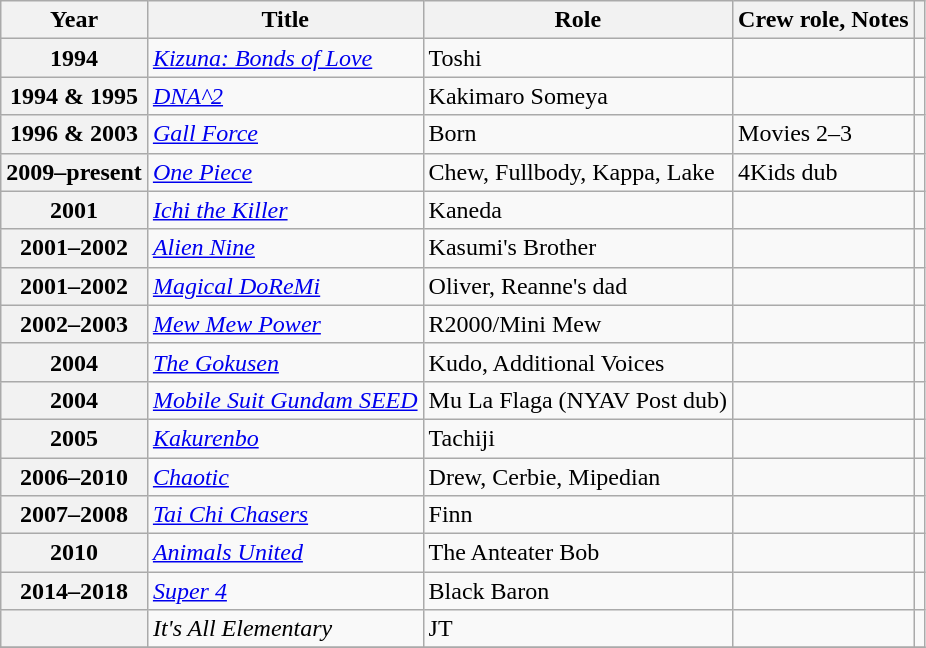<table class="wikitable sortable plainrowheaders">
<tr>
<th scope="col">Year</th>
<th scope="col">Title</th>
<th scope="col">Role</th>
<th scope="col" class="unsortable">Crew role, Notes</th>
<th scope="col" class="unsortable"></th>
</tr>
<tr>
<th scope="row">1994</th>
<td><em><a href='#'>Kizuna: Bonds of Love</a></em></td>
<td>Toshi</td>
<td></td>
<td></td>
</tr>
<tr>
<th scope="row">1994 & 1995</th>
<td><em><a href='#'>DNA^2</a></em></td>
<td>Kakimaro Someya</td>
<td></td>
<td></td>
</tr>
<tr>
<th scope="row">1996 & 2003</th>
<td><em><a href='#'>Gall Force</a></em></td>
<td>Born</td>
<td>Movies 2–3</td>
<td></td>
</tr>
<tr>
<th scope="row">2009–present</th>
<td><em><a href='#'>One Piece</a></em></td>
<td>Chew, Fullbody, Kappa, Lake</td>
<td>4Kids dub</td>
<td></td>
</tr>
<tr>
<th scope="row">2001</th>
<td><em><a href='#'>Ichi the Killer</a></em></td>
<td>Kaneda</td>
<td></td>
<td></td>
</tr>
<tr>
<th scope="row">2001–2002</th>
<td><em><a href='#'>Alien Nine</a></em></td>
<td>Kasumi's Brother</td>
<td></td>
<td></td>
</tr>
<tr>
<th scope="row">2001–2002</th>
<td><em><a href='#'>Magical DoReMi</a></em></td>
<td>Oliver, Reanne's dad</td>
<td></td>
<td></td>
</tr>
<tr>
<th scope="row">2002–2003</th>
<td><em><a href='#'>Mew Mew Power</a></em></td>
<td>R2000/Mini Mew</td>
<td></td>
<td></td>
</tr>
<tr>
<th scope="row">2004</th>
<td><em><a href='#'>The Gokusen</a></em></td>
<td>Kudo, Additional Voices</td>
<td></td>
<td></td>
</tr>
<tr>
<th scope="row">2004</th>
<td><em><a href='#'>Mobile Suit Gundam SEED</a></em></td>
<td>Mu La Flaga (NYAV Post dub)</td>
<td></td>
<td></td>
</tr>
<tr>
<th scope="row">2005</th>
<td><em><a href='#'>Kakurenbo</a></em></td>
<td>Tachiji</td>
<td></td>
<td></td>
</tr>
<tr>
<th scope="row">2006–2010</th>
<td><em><a href='#'>Chaotic</a></em></td>
<td>Drew, Cerbie, Mipedian</td>
<td></td>
<td></td>
</tr>
<tr>
<th scope="row">2007–2008</th>
<td><em><a href='#'>Tai Chi Chasers</a></em></td>
<td>Finn</td>
<td></td>
<td></td>
</tr>
<tr>
<th scope="row">2010</th>
<td><em><a href='#'>Animals United</a></em></td>
<td>The Anteater Bob</td>
<td></td>
<td></td>
</tr>
<tr>
<th scope="row">2014–2018</th>
<td><em><a href='#'>Super 4</a></em></td>
<td>Black Baron</td>
<td></td>
<td></td>
</tr>
<tr>
<th scope="row"></th>
<td><em>It's All Elementary</em></td>
<td>JT</td>
<td></td>
<td></td>
</tr>
<tr>
</tr>
</table>
